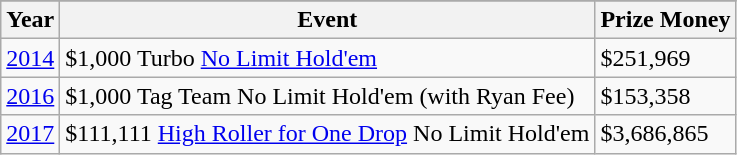<table class="wikitable">
<tr>
</tr>
<tr>
<th>Year</th>
<th>Event</th>
<th>Prize Money</th>
</tr>
<tr>
<td><a href='#'>2014</a></td>
<td>$1,000 Turbo <a href='#'>No Limit Hold'em</a></td>
<td>$251,969</td>
</tr>
<tr>
<td><a href='#'>2016</a></td>
<td>$1,000 Tag Team No Limit Hold'em (with Ryan Fee)</td>
<td>$153,358</td>
</tr>
<tr>
<td><a href='#'>2017</a></td>
<td>$111,111 <a href='#'>High Roller for One Drop</a> No Limit Hold'em</td>
<td>$3,686,865</td>
</tr>
</table>
